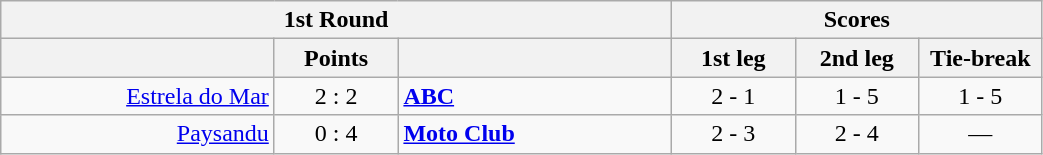<table class="wikitable" style="text-align:center;">
<tr>
<th colspan=3>1st Round</th>
<th colspan=3>Scores</th>
</tr>
<tr>
<th width="175"></th>
<th width="75">Points</th>
<th width="175"></th>
<th width="75">1st leg</th>
<th width="75">2nd leg</th>
<th width="75">Tie-break</th>
</tr>
<tr>
<td align=right><a href='#'>Estrela do Mar</a></td>
<td>2 : 2</td>
<td align=left><strong><a href='#'>ABC</a></strong></td>
<td>2 - 1</td>
<td>1 - 5</td>
<td>1 - 5</td>
</tr>
<tr>
<td align=right><a href='#'>Paysandu</a></td>
<td>0 : 4</td>
<td align=left><strong><a href='#'>Moto Club</a></strong></td>
<td>2 - 3</td>
<td>2 - 4</td>
<td>—</td>
</tr>
</table>
